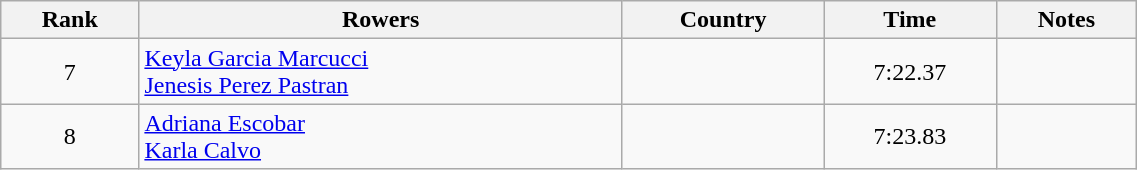<table class="wikitable" width=60% style="text-align:center">
<tr>
<th>Rank</th>
<th>Rowers</th>
<th>Country</th>
<th>Time</th>
<th>Notes</th>
</tr>
<tr>
<td>7</td>
<td align=left><a href='#'>Keyla Garcia Marcucci</a><br><a href='#'>Jenesis Perez Pastran</a></td>
<td align=left></td>
<td>7:22.37</td>
<td></td>
</tr>
<tr>
<td>8</td>
<td align=left><a href='#'>Adriana Escobar</a><br><a href='#'>Karla Calvo</a></td>
<td align=left></td>
<td>7:23.83</td>
<td></td>
</tr>
</table>
